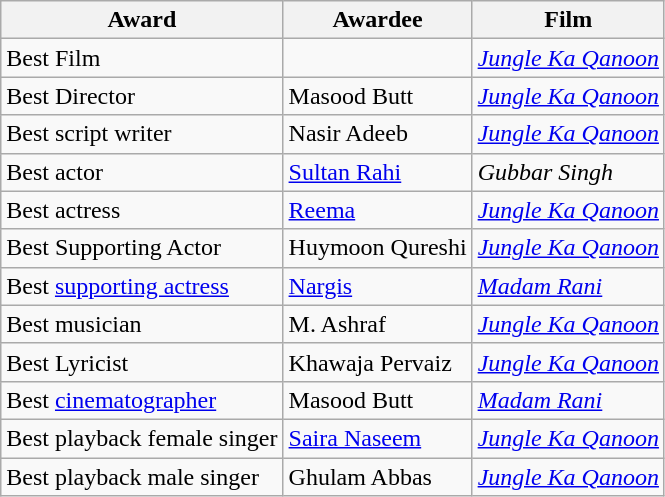<table class="wikitable">
<tr>
<th>Award</th>
<th>Awardee</th>
<th>Film</th>
</tr>
<tr>
<td>Best Film</td>
<td></td>
<td><em><a href='#'>Jungle Ka Qanoon</a></em></td>
</tr>
<tr>
<td>Best Director</td>
<td>Masood Butt</td>
<td><em><a href='#'>Jungle Ka Qanoon</a></em></td>
</tr>
<tr>
<td>Best script writer</td>
<td>Nasir Adeeb</td>
<td><em><a href='#'>Jungle Ka Qanoon</a></em></td>
</tr>
<tr>
<td>Best actor</td>
<td><a href='#'>Sultan Rahi</a></td>
<td><em>Gubbar Singh</em></td>
</tr>
<tr>
<td>Best actress</td>
<td><a href='#'>Reema</a></td>
<td><em><a href='#'>Jungle Ka Qanoon</a></em></td>
</tr>
<tr>
<td>Best Supporting Actor</td>
<td>Huymoon Qureshi</td>
<td><em><a href='#'>Jungle Ka Qanoon</a></em></td>
</tr>
<tr>
<td>Best <a href='#'>supporting actress</a></td>
<td><a href='#'>Nargis</a></td>
<td><em><a href='#'>Madam Rani</a></em></td>
</tr>
<tr>
<td>Best musician</td>
<td>M. Ashraf</td>
<td><em><a href='#'>Jungle Ka Qanoon</a></em></td>
</tr>
<tr>
<td>Best Lyricist</td>
<td>Khawaja Pervaiz</td>
<td><em><a href='#'>Jungle Ka Qanoon</a></em></td>
</tr>
<tr>
<td>Best <a href='#'>cinematographer</a></td>
<td>Masood Butt</td>
<td><em><a href='#'>Madam Rani</a></em></td>
</tr>
<tr>
<td>Best playback female singer</td>
<td><a href='#'>Saira Naseem</a></td>
<td><em><a href='#'>Jungle Ka Qanoon</a></em></td>
</tr>
<tr>
<td>Best playback male singer</td>
<td>Ghulam Abbas</td>
<td><em><a href='#'>Jungle Ka Qanoon</a></em></td>
</tr>
</table>
